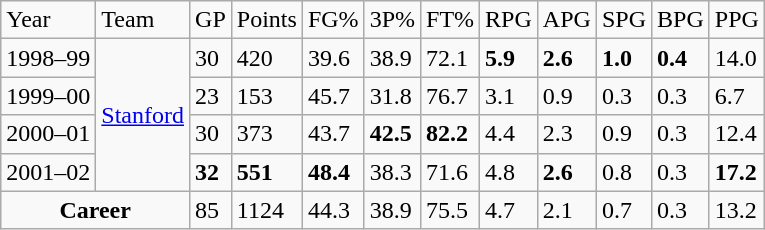<table class="wikitable sortable">
<tr>
<td>Year</td>
<td>Team</td>
<td>GP</td>
<td>Points</td>
<td>FG%</td>
<td>3P%</td>
<td>FT%</td>
<td>RPG</td>
<td>APG</td>
<td>SPG</td>
<td>BPG</td>
<td>PPG</td>
</tr>
<tr>
<td>1998–99</td>
<td rowspan=4><a href='#'>Stanford</a></td>
<td>30</td>
<td>420</td>
<td>39.6</td>
<td>38.9</td>
<td>72.1</td>
<td><strong>5.9</strong></td>
<td><strong>2.6</strong></td>
<td><strong>1.0</strong></td>
<td><strong>0.4</strong></td>
<td>14.0</td>
</tr>
<tr>
<td>1999–00</td>
<td>23</td>
<td>153</td>
<td>45.7</td>
<td>31.8</td>
<td>76.7</td>
<td>3.1</td>
<td>0.9</td>
<td>0.3</td>
<td>0.3</td>
<td>6.7</td>
</tr>
<tr>
<td>2000–01</td>
<td>30</td>
<td>373</td>
<td>43.7</td>
<td><strong>42.5</strong></td>
<td><strong>82.2</strong></td>
<td>4.4</td>
<td>2.3</td>
<td>0.9</td>
<td>0.3</td>
<td>12.4</td>
</tr>
<tr>
<td>2001–02</td>
<td><strong>32</strong></td>
<td><strong>551</strong></td>
<td><strong>48.4</strong></td>
<td>38.3</td>
<td>71.6</td>
<td>4.8</td>
<td><strong>2.6</strong></td>
<td>0.8</td>
<td>0.3</td>
<td><strong>17.2</strong></td>
</tr>
<tr class="sortbottom">
<td align=center colspan=2><strong>Career</strong></td>
<td>85</td>
<td>1124</td>
<td>44.3</td>
<td>38.9</td>
<td>75.5</td>
<td>4.7</td>
<td>2.1</td>
<td>0.7</td>
<td>0.3</td>
<td>13.2</td>
</tr>
</table>
